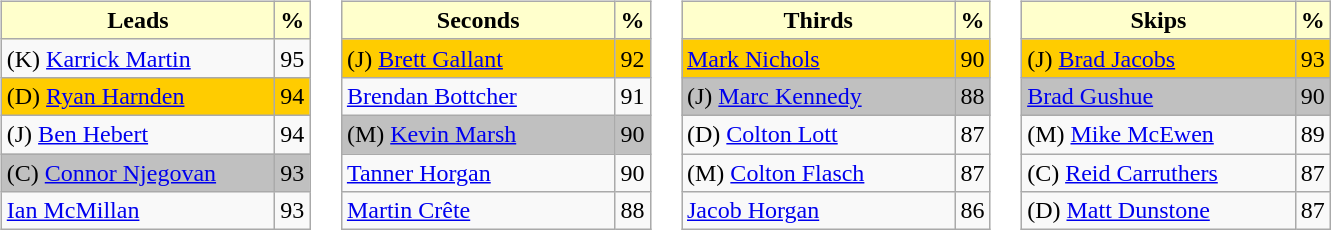<table>
<tr>
<td valign=top><br><table class="wikitable">
<tr>
<th style="background:#ffc; width:175px;">Leads</th>
<th style="background:#ffc;">%</th>
</tr>
<tr>
<td> (K) <a href='#'>Karrick Martin</a></td>
<td>95</td>
</tr>
<tr bgcolor=#FFCC00>
<td> (D) <a href='#'>Ryan Harnden</a></td>
<td>94</td>
</tr>
<tr>
<td> (J) <a href='#'>Ben Hebert</a></td>
<td>94</td>
</tr>
<tr bgcolor=#C0C0C0>
<td> (C) <a href='#'>Connor Njegovan</a></td>
<td>93</td>
</tr>
<tr>
<td> <a href='#'>Ian McMillan</a></td>
<td>93</td>
</tr>
</table>
</td>
<td valign=top><br><table class="wikitable">
<tr>
<th style="background:#ffc; width:175px;">Seconds</th>
<th style="background:#ffc;">%</th>
</tr>
<tr bgcolor=#FFCC00>
<td> (J) <a href='#'>Brett Gallant</a></td>
<td>92</td>
</tr>
<tr>
<td> <a href='#'>Brendan Bottcher</a></td>
<td>91</td>
</tr>
<tr bgcolor=#C0C0C0>
<td> (M) <a href='#'>Kevin Marsh</a></td>
<td>90</td>
</tr>
<tr>
<td> <a href='#'>Tanner Horgan</a></td>
<td>90</td>
</tr>
<tr>
<td> <a href='#'>Martin Crête</a></td>
<td>88</td>
</tr>
</table>
</td>
<td valign=top><br><table class="wikitable">
<tr>
<th style="background:#ffc; width:175px;">Thirds</th>
<th style="background:#ffc;">%</th>
</tr>
<tr bgcolor=#FFCC00>
<td> <a href='#'>Mark Nichols</a></td>
<td>90</td>
</tr>
<tr bgcolor=#C0C0C0>
<td> (J) <a href='#'>Marc Kennedy</a></td>
<td>88</td>
</tr>
<tr>
<td> (D) <a href='#'>Colton Lott</a></td>
<td>87</td>
</tr>
<tr>
<td> (M) <a href='#'>Colton Flasch</a></td>
<td>87</td>
</tr>
<tr>
<td> <a href='#'>Jacob Horgan</a></td>
<td>86</td>
</tr>
</table>
</td>
<td valign=top><br><table class="wikitable">
<tr>
<th style="background:#ffc; width:175px;">Skips</th>
<th style="background:#ffc;">%</th>
</tr>
<tr bgcolor=#FFCC00>
<td> (J) <a href='#'>Brad Jacobs</a></td>
<td>93</td>
</tr>
<tr bgcolor=#C0C0C0>
<td> <a href='#'>Brad Gushue</a></td>
<td>90</td>
</tr>
<tr>
<td> (M) <a href='#'>Mike McEwen</a></td>
<td>89</td>
</tr>
<tr>
<td> (C) <a href='#'>Reid Carruthers</a></td>
<td>87</td>
</tr>
<tr>
<td> (D) <a href='#'>Matt Dunstone</a></td>
<td>87</td>
</tr>
</table>
</td>
</tr>
</table>
